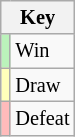<table class="wikitable" style="font-size: 85%">
<tr>
<th colspan="2">Key</th>
</tr>
<tr>
<td bgcolor=#BBF3BB></td>
<td>Win</td>
</tr>
<tr>
<td bgcolor=#FFFFBB></td>
<td>Draw</td>
</tr>
<tr>
<td bgcolor=#FFBBBB></td>
<td>Defeat</td>
</tr>
</table>
